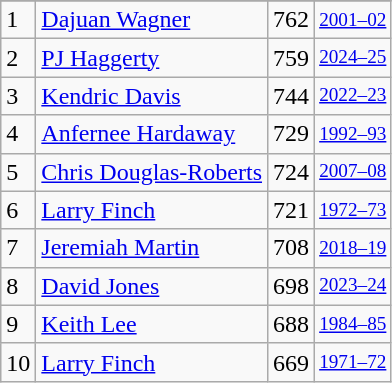<table class="wikitable">
<tr>
</tr>
<tr>
<td>1</td>
<td><a href='#'>Dajuan Wagner</a></td>
<td>762</td>
<td style="font-size:80%;"><a href='#'>2001–02</a></td>
</tr>
<tr>
<td>2</td>
<td><a href='#'>PJ Haggerty</a></td>
<td>759</td>
<td style="font-size:80%;"><a href='#'>2024–25</a></td>
</tr>
<tr>
<td>3</td>
<td><a href='#'>Kendric Davis</a></td>
<td>744</td>
<td style="font-size:80%;"><a href='#'>2022–23</a></td>
</tr>
<tr>
<td>4</td>
<td><a href='#'>Anfernee Hardaway</a></td>
<td>729</td>
<td style="font-size:80%;"><a href='#'>1992–93</a></td>
</tr>
<tr>
<td>5</td>
<td><a href='#'>Chris Douglas-Roberts</a></td>
<td>724</td>
<td style="font-size:80%;"><a href='#'>2007–08</a></td>
</tr>
<tr>
<td>6</td>
<td><a href='#'>Larry Finch</a></td>
<td>721</td>
<td style="font-size:80%;"><a href='#'>1972–73</a></td>
</tr>
<tr>
<td>7</td>
<td><a href='#'>Jeremiah Martin</a></td>
<td>708</td>
<td style="font-size:80%;"><a href='#'>2018–19</a></td>
</tr>
<tr>
<td>8</td>
<td><a href='#'>David Jones</a></td>
<td>698</td>
<td style="font-size:80%;"><a href='#'>2023–24</a></td>
</tr>
<tr>
<td>9</td>
<td><a href='#'>Keith Lee</a></td>
<td>688</td>
<td style="font-size:80%;"><a href='#'>1984–85</a></td>
</tr>
<tr>
<td>10</td>
<td><a href='#'>Larry Finch</a></td>
<td>669</td>
<td style="font-size:80%;"><a href='#'>1971–72</a></td>
</tr>
</table>
